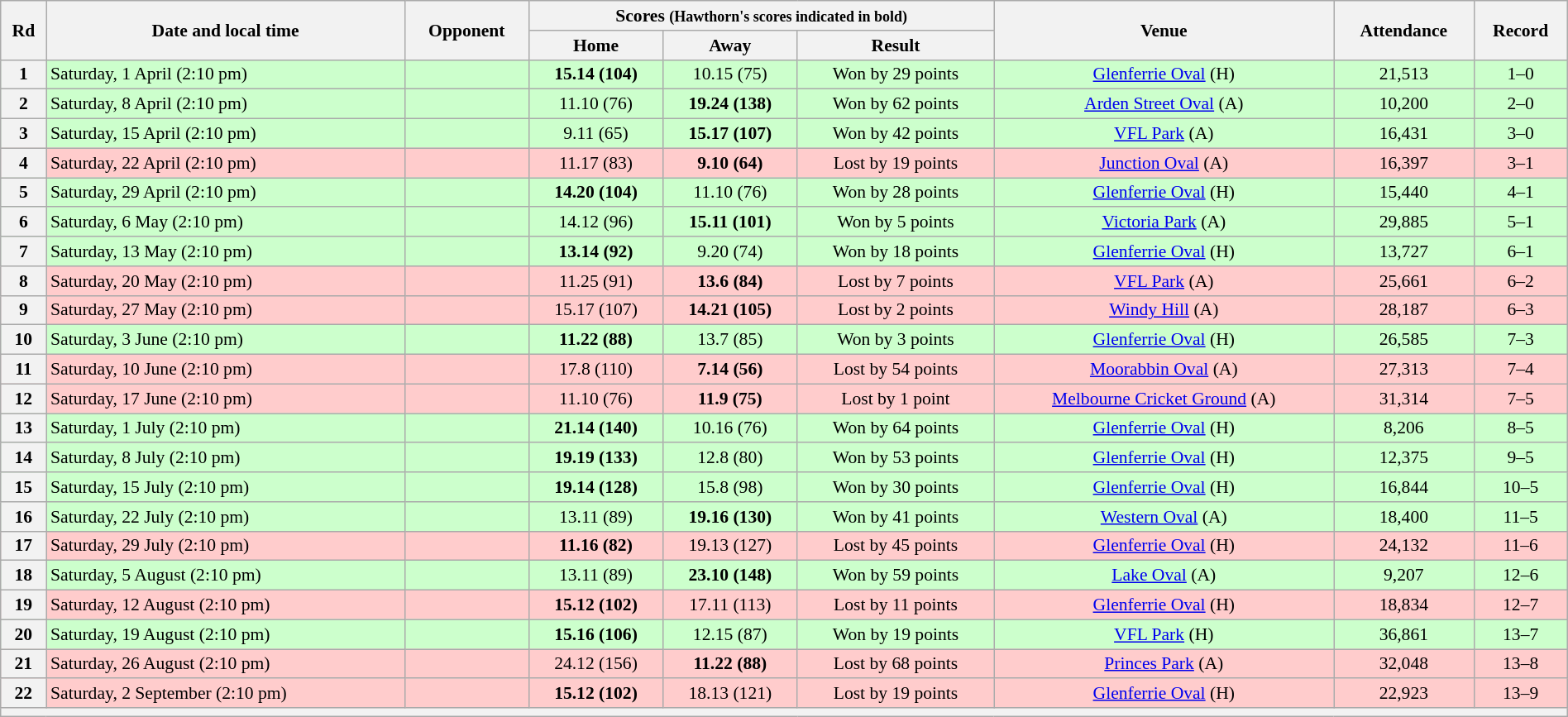<table class="wikitable" style="font-size:90%; text-align:center; width: 100%; margin-left: auto; margin-right: auto">
<tr>
<th rowspan="2">Rd</th>
<th rowspan="2">Date and local time</th>
<th rowspan="2">Opponent</th>
<th colspan="3">Scores <small>(Hawthorn's scores indicated in bold)</small></th>
<th rowspan="2">Venue</th>
<th rowspan="2">Attendance</th>
<th rowspan="2">Record</th>
</tr>
<tr>
<th>Home</th>
<th>Away</th>
<th>Result</th>
</tr>
<tr style="background:#cfc">
<th>1</th>
<td align=left>Saturday, 1 April (2:10 pm)</td>
<td align=left></td>
<td><strong>15.14 (104)</strong></td>
<td>10.15 (75)</td>
<td>Won by 29 points</td>
<td><a href='#'>Glenferrie Oval</a> (H)</td>
<td>21,513</td>
<td>1–0</td>
</tr>
<tr style="background:#cfc">
<th>2</th>
<td align=left>Saturday, 8 April (2:10 pm)</td>
<td align=left></td>
<td>11.10 (76)</td>
<td><strong>19.24 (138)</strong></td>
<td>Won by 62 points</td>
<td><a href='#'>Arden Street Oval</a> (A)</td>
<td>10,200</td>
<td>2–0</td>
</tr>
<tr style="background:#cfc">
<th>3</th>
<td align=left>Saturday, 15 April (2:10 pm)</td>
<td align=left></td>
<td>9.11 (65)</td>
<td><strong>15.17 (107)</strong></td>
<td>Won by 42 points</td>
<td><a href='#'>VFL Park</a> (A)</td>
<td>16,431</td>
<td>3–0</td>
</tr>
<tr style="background:#fcc;">
<th>4</th>
<td align=left>Saturday, 22 April (2:10 pm)</td>
<td align=left></td>
<td>11.17 (83)</td>
<td><strong>9.10 (64)</strong></td>
<td>Lost by 19 points</td>
<td><a href='#'>Junction Oval</a> (A)</td>
<td>16,397</td>
<td>3–1</td>
</tr>
<tr style="background:#cfc">
<th>5</th>
<td align=left>Saturday, 29 April (2:10 pm)</td>
<td align=left></td>
<td><strong>14.20 (104)</strong></td>
<td>11.10 (76)</td>
<td>Won by 28 points</td>
<td><a href='#'>Glenferrie Oval</a> (H)</td>
<td>15,440</td>
<td>4–1</td>
</tr>
<tr style="background:#cfc">
<th>6</th>
<td align=left>Saturday, 6 May (2:10 pm)</td>
<td align=left></td>
<td>14.12 (96)</td>
<td><strong>15.11 (101)</strong></td>
<td>Won by 5 points</td>
<td><a href='#'>Victoria Park</a> (A)</td>
<td>29,885</td>
<td>5–1</td>
</tr>
<tr style="background:#cfc">
<th>7</th>
<td align=left>Saturday, 13 May (2:10 pm)</td>
<td align=left></td>
<td><strong>13.14 (92)</strong></td>
<td>9.20 (74)</td>
<td>Won by 18 points</td>
<td><a href='#'>Glenferrie Oval</a> (H)</td>
<td>13,727</td>
<td>6–1</td>
</tr>
<tr style="background:#fcc;">
<th>8</th>
<td align=left>Saturday, 20 May (2:10 pm)</td>
<td align=left></td>
<td>11.25 (91)</td>
<td><strong>13.6 (84)</strong></td>
<td>Lost by 7 points</td>
<td><a href='#'>VFL Park</a> (A)</td>
<td>25,661</td>
<td>6–2</td>
</tr>
<tr style="background:#fcc;">
<th>9</th>
<td align=left>Saturday, 27 May (2:10 pm)</td>
<td align=left></td>
<td>15.17 (107)</td>
<td><strong>14.21 (105)</strong></td>
<td>Lost by 2 points</td>
<td><a href='#'>Windy Hill</a> (A)</td>
<td>28,187</td>
<td>6–3</td>
</tr>
<tr style="background:#cfc">
<th>10</th>
<td align=left>Saturday, 3 June (2:10 pm)</td>
<td align=left></td>
<td><strong>11.22 (88)</strong></td>
<td>13.7 (85)</td>
<td>Won by 3 points</td>
<td><a href='#'>Glenferrie Oval</a> (H)</td>
<td>26,585</td>
<td>7–3</td>
</tr>
<tr style="background:#fcc;">
<th>11</th>
<td align=left>Saturday, 10 June (2:10 pm)</td>
<td align=left></td>
<td>17.8 (110)</td>
<td><strong>7.14 (56)</strong></td>
<td>Lost by 54 points</td>
<td><a href='#'>Moorabbin Oval</a> (A)</td>
<td>27,313</td>
<td>7–4</td>
</tr>
<tr style="background:#fcc;">
<th>12</th>
<td align=left>Saturday, 17 June (2:10 pm)</td>
<td align=left></td>
<td>11.10 (76)</td>
<td><strong>11.9 (75)</strong></td>
<td>Lost by 1 point</td>
<td><a href='#'>Melbourne Cricket Ground</a> (A)</td>
<td>31,314</td>
<td>7–5</td>
</tr>
<tr style="background:#cfc">
<th>13</th>
<td align=left>Saturday, 1 July (2:10 pm)</td>
<td align=left></td>
<td><strong>21.14 (140)</strong></td>
<td>10.16 (76)</td>
<td>Won by 64 points</td>
<td><a href='#'>Glenferrie Oval</a> (H)</td>
<td>8,206</td>
<td>8–5</td>
</tr>
<tr style="background:#cfc">
<th>14</th>
<td align=left>Saturday, 8 July (2:10 pm)</td>
<td align=left></td>
<td><strong>19.19 (133)</strong></td>
<td>12.8 (80)</td>
<td>Won by 53 points</td>
<td><a href='#'>Glenferrie Oval</a> (H)</td>
<td>12,375</td>
<td>9–5</td>
</tr>
<tr style="background:#cfc">
<th>15</th>
<td align=left>Saturday, 15 July (2:10 pm)</td>
<td align=left></td>
<td><strong>19.14 (128)</strong></td>
<td>15.8 (98)</td>
<td>Won by 30 points</td>
<td><a href='#'>Glenferrie Oval</a> (H)</td>
<td>16,844</td>
<td>10–5</td>
</tr>
<tr style="background:#cfc">
<th>16</th>
<td align=left>Saturday, 22 July (2:10 pm)</td>
<td align=left></td>
<td>13.11 (89)</td>
<td><strong>19.16 (130)</strong></td>
<td>Won by 41 points</td>
<td><a href='#'>Western Oval</a> (A)</td>
<td>18,400</td>
<td>11–5</td>
</tr>
<tr style="background:#fcc;">
<th>17</th>
<td align=left>Saturday, 29 July (2:10 pm)</td>
<td align=left></td>
<td><strong>11.16 (82)</strong></td>
<td>19.13 (127)</td>
<td>Lost by 45 points</td>
<td><a href='#'>Glenferrie Oval</a> (H)</td>
<td>24,132</td>
<td>11–6</td>
</tr>
<tr style="background:#cfc">
<th>18</th>
<td align=left>Saturday, 5 August (2:10 pm)</td>
<td align=left></td>
<td>13.11 (89)</td>
<td><strong>23.10 (148)</strong></td>
<td>Won by 59 points</td>
<td><a href='#'>Lake Oval</a> (A)</td>
<td>9,207</td>
<td>12–6</td>
</tr>
<tr style="background:#fcc;">
<th>19</th>
<td align=left>Saturday, 12 August (2:10 pm)</td>
<td align=left></td>
<td><strong>15.12 (102)</strong></td>
<td>17.11 (113)</td>
<td>Lost by 11 points</td>
<td><a href='#'>Glenferrie Oval</a> (H)</td>
<td>18,834</td>
<td>12–7</td>
</tr>
<tr style="background:#cfc">
<th>20</th>
<td align=left>Saturday, 19 August (2:10 pm)</td>
<td align=left></td>
<td><strong>15.16 (106)</strong></td>
<td>12.15 (87)</td>
<td>Won by 19 points</td>
<td><a href='#'>VFL Park</a> (H)</td>
<td>36,861</td>
<td>13–7</td>
</tr>
<tr style="background:#fcc;">
<th>21</th>
<td align=left>Saturday, 26 August (2:10 pm)</td>
<td align=left></td>
<td>24.12 (156)</td>
<td><strong>11.22 (88)</strong></td>
<td>Lost by 68 points</td>
<td><a href='#'>Princes Park</a> (A)</td>
<td>32,048</td>
<td>13–8</td>
</tr>
<tr style="background:#fcc;">
<th>22</th>
<td align=left>Saturday, 2 September (2:10 pm)</td>
<td align=left></td>
<td><strong>15.12 (102)</strong></td>
<td>18.13 (121)</td>
<td>Lost by 19 points</td>
<td><a href='#'>Glenferrie Oval</a> (H)</td>
<td>22,923</td>
<td>13–9</td>
</tr>
<tr>
<th colspan=9></th>
</tr>
</table>
